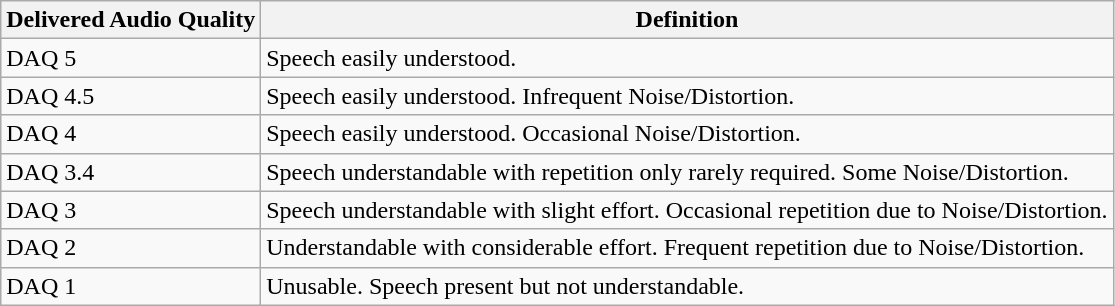<table class="wikitable">
<tr>
<th>Delivered Audio Quality</th>
<th>Definition</th>
</tr>
<tr>
<td>DAQ 5</td>
<td>Speech easily understood.</td>
</tr>
<tr>
<td>DAQ 4.5</td>
<td>Speech easily understood. Infrequent Noise/Distortion.</td>
</tr>
<tr>
<td>DAQ 4</td>
<td>Speech easily understood. Occasional Noise/Distortion.</td>
</tr>
<tr>
<td>DAQ 3.4</td>
<td>Speech understandable with repetition only rarely required. Some Noise/Distortion.</td>
</tr>
<tr>
<td>DAQ 3</td>
<td>Speech understandable with slight effort. Occasional repetition due to Noise/Distortion.</td>
</tr>
<tr>
<td>DAQ 2</td>
<td>Understandable with considerable effort. Frequent repetition due to Noise/Distortion.</td>
</tr>
<tr>
<td>DAQ 1</td>
<td>Unusable. Speech present but not understandable.</td>
</tr>
</table>
